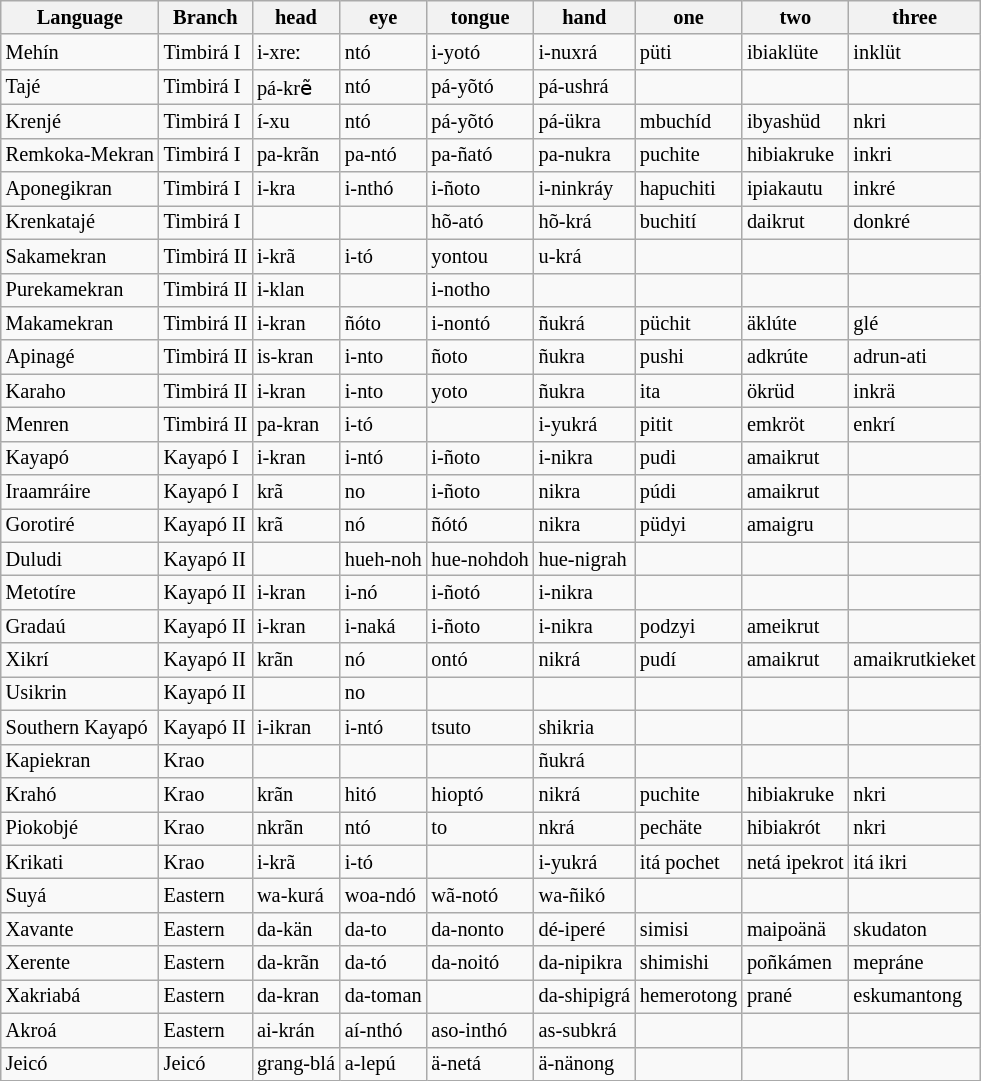<table class="wikitable sortable" style="font-size: 85%">
<tr>
<th>Language</th>
<th>Branch</th>
<th>head</th>
<th>eye</th>
<th>tongue</th>
<th>hand</th>
<th>one</th>
<th>two</th>
<th>three</th>
</tr>
<tr>
<td>Mehín</td>
<td>Timbirá I</td>
<td>i-xreː</td>
<td>ntó</td>
<td>i-yotó</td>
<td>i-nuxrá</td>
<td>püti</td>
<td>ibiaklüte</td>
<td>inklüt</td>
</tr>
<tr>
<td>Tajé</td>
<td>Timbirá I</td>
<td>pá-krẽ</td>
<td>ntó</td>
<td>pá-yõtó</td>
<td>pá-ushrá</td>
<td></td>
<td></td>
<td></td>
</tr>
<tr>
<td>Krenjé</td>
<td>Timbirá I</td>
<td>í-xu</td>
<td>ntó</td>
<td>pá-yõtó</td>
<td>pá-ükra</td>
<td>mbuchíd</td>
<td>ibyashüd</td>
<td>nkri</td>
</tr>
<tr>
<td>Remkoka-Mekran</td>
<td>Timbirá I</td>
<td>pa-krãn</td>
<td>pa-ntó</td>
<td>pa-ñató</td>
<td>pa-nukra</td>
<td>puchite</td>
<td>hibiakruke</td>
<td>inkri</td>
</tr>
<tr>
<td>Aponegikran</td>
<td>Timbirá I</td>
<td>i-kra</td>
<td>i-nthó</td>
<td>i-ñoto</td>
<td>i-ninkráy</td>
<td>hapuchiti</td>
<td>ipiakautu</td>
<td>inkré</td>
</tr>
<tr>
<td>Krenkatajé</td>
<td>Timbirá I</td>
<td></td>
<td></td>
<td>hõ-ató</td>
<td>hõ-krá</td>
<td>buchití</td>
<td>daikrut</td>
<td>donkré</td>
</tr>
<tr>
<td>Sakamekran</td>
<td>Timbirá II</td>
<td>i-krã</td>
<td>i-tó</td>
<td>yontou</td>
<td>u-krá</td>
<td></td>
<td></td>
<td></td>
</tr>
<tr>
<td>Purekamekran</td>
<td>Timbirá II</td>
<td>i-klan</td>
<td></td>
<td>i-notho</td>
<td></td>
<td></td>
<td></td>
<td></td>
</tr>
<tr>
<td>Makamekran</td>
<td>Timbirá II</td>
<td>i-kran</td>
<td>ñóto</td>
<td>i-nontó</td>
<td>ñukrá</td>
<td>püchit</td>
<td>äklúte</td>
<td>glé</td>
</tr>
<tr>
<td>Apinagé</td>
<td>Timbirá II</td>
<td>is-kran</td>
<td>i-nto</td>
<td>ñoto</td>
<td>ñukra</td>
<td>pushi</td>
<td>adkrúte</td>
<td>adrun-ati</td>
</tr>
<tr>
<td>Karaho</td>
<td>Timbirá II</td>
<td>i-kran</td>
<td>i-nto</td>
<td>yoto</td>
<td>ñukra</td>
<td>ita</td>
<td>ökrüd</td>
<td>inkrä</td>
</tr>
<tr>
<td>Menren</td>
<td>Timbirá II</td>
<td>pa-kran</td>
<td>i-tó</td>
<td></td>
<td>i-yukrá</td>
<td>pitit</td>
<td>emkröt</td>
<td>enkrí</td>
</tr>
<tr>
<td>Kayapó</td>
<td>Kayapó I</td>
<td>i-kran</td>
<td>i-ntó</td>
<td>i-ñoto</td>
<td>i-nikra</td>
<td>pudi</td>
<td>amaikrut</td>
<td></td>
</tr>
<tr>
<td>Iraamráire</td>
<td>Kayapó I</td>
<td>krã</td>
<td>no</td>
<td>i-ñoto</td>
<td>nikra</td>
<td>púdi</td>
<td>amaikrut</td>
<td></td>
</tr>
<tr>
<td>Gorotiré</td>
<td>Kayapó II</td>
<td>krã</td>
<td>nó</td>
<td>ñótó</td>
<td>nikra</td>
<td>püdyi</td>
<td>amaigru</td>
<td></td>
</tr>
<tr>
<td>Duludi</td>
<td>Kayapó II</td>
<td></td>
<td>hueh-noh</td>
<td>hue-nohdoh</td>
<td>hue-nigrah</td>
<td></td>
<td></td>
<td></td>
</tr>
<tr>
<td>Metotíre</td>
<td>Kayapó II</td>
<td>i-kran</td>
<td>i-nó</td>
<td>i-ñotó</td>
<td>i-nikra</td>
<td></td>
<td></td>
<td></td>
</tr>
<tr>
<td>Gradaú</td>
<td>Kayapó II</td>
<td>i-kran</td>
<td>i-naká</td>
<td>i-ñoto</td>
<td>i-nikra</td>
<td>podzyi</td>
<td>ameikrut</td>
<td></td>
</tr>
<tr>
<td>Xikrí</td>
<td>Kayapó II</td>
<td>krãn</td>
<td>nó</td>
<td>ontó</td>
<td>nikrá</td>
<td>pudí</td>
<td>amaikrut</td>
<td>amaikrutkieket</td>
</tr>
<tr>
<td>Usikrin</td>
<td>Kayapó II</td>
<td></td>
<td>no</td>
<td></td>
<td></td>
<td></td>
<td></td>
<td></td>
</tr>
<tr>
<td>Southern Kayapó</td>
<td>Kayapó II</td>
<td>i-ikran</td>
<td>i-ntó</td>
<td>tsuto</td>
<td>shikria</td>
<td></td>
<td></td>
<td></td>
</tr>
<tr>
<td>Kapiekran</td>
<td>Krao</td>
<td></td>
<td></td>
<td></td>
<td>ñukrá</td>
<td></td>
<td></td>
<td></td>
</tr>
<tr>
<td>Krahó</td>
<td>Krao</td>
<td>krãn</td>
<td>hitó</td>
<td>hioptó</td>
<td>nikrá</td>
<td>puchite</td>
<td>hibiakruke</td>
<td>nkri</td>
</tr>
<tr>
<td>Piokobjé</td>
<td>Krao</td>
<td>nkrãn</td>
<td>ntó</td>
<td>to</td>
<td>nkrá</td>
<td>pechäte</td>
<td>hibiakrót</td>
<td>nkri</td>
</tr>
<tr>
<td>Krikati</td>
<td>Krao</td>
<td>i-krã</td>
<td>i-tó</td>
<td></td>
<td>i-yukrá</td>
<td>itá pochet</td>
<td>netá ipekrot</td>
<td>itá ikri</td>
</tr>
<tr>
<td>Suyá</td>
<td>Eastern</td>
<td>wa-kurá</td>
<td>woa-ndó</td>
<td>wã-notó</td>
<td>wa-ñikó</td>
<td></td>
<td></td>
<td></td>
</tr>
<tr>
<td>Xavante</td>
<td>Eastern</td>
<td>da-kän</td>
<td>da-to</td>
<td>da-nonto</td>
<td>dé-iperé</td>
<td>simisi</td>
<td>maipoänä</td>
<td>skudaton</td>
</tr>
<tr>
<td>Xerente</td>
<td>Eastern</td>
<td>da-krãn</td>
<td>da-tó</td>
<td>da-noitó</td>
<td>da-nipikra</td>
<td>shimishi</td>
<td>poñkámen</td>
<td>mepráne</td>
</tr>
<tr>
<td>Xakriabá</td>
<td>Eastern</td>
<td>da-kran</td>
<td>da-toman</td>
<td></td>
<td>da-shipigrá</td>
<td>hemerotong</td>
<td>prané</td>
<td>eskumantong</td>
</tr>
<tr>
<td>Akroá</td>
<td>Eastern</td>
<td>ai-krán</td>
<td>aí-nthó</td>
<td>aso-inthó</td>
<td>as-subkrá</td>
<td></td>
<td></td>
<td></td>
</tr>
<tr>
<td>Jeicó</td>
<td>Jeicó</td>
<td>grang-blá</td>
<td>a-lepú</td>
<td>ä-netá</td>
<td>ä-nänong</td>
<td></td>
<td></td>
<td></td>
</tr>
</table>
